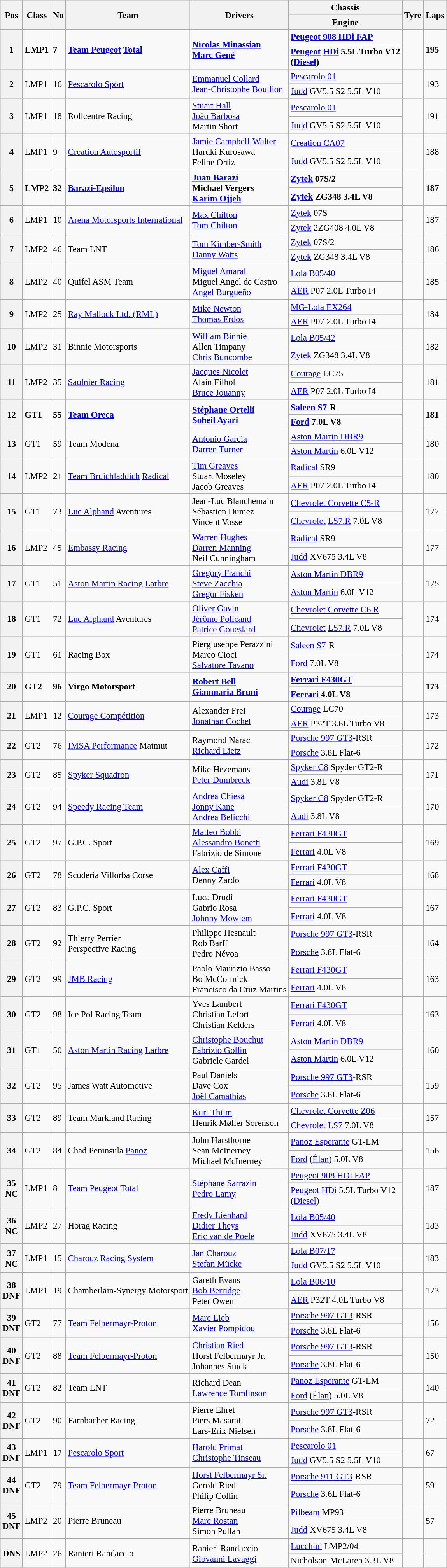<table class="wikitable" style="font-size: 95%;">
<tr>
<th rowspan=2>Pos</th>
<th rowspan=2>Class</th>
<th rowspan=2>No</th>
<th rowspan=2>Team</th>
<th rowspan=2>Drivers</th>
<th>Chassis</th>
<th rowspan=2>Tyre</th>
<th rowspan=2>Laps</th>
</tr>
<tr>
<th>Engine</th>
</tr>
<tr style="font-weight:bold">
<th rowspan=2>1</th>
<td rowspan=2>LMP1</td>
<td rowspan=2>7</td>
<td rowspan=2> <a href='#'>Team Peugeot</a> <a href='#'>Total</a></td>
<td rowspan=2> <a href='#'>Nicolas Minassian</a><br> <a href='#'>Marc Gené</a></td>
<td><a href='#'>Peugeot 908 HDi FAP</a></td>
<td rowspan=2></td>
<td rowspan=2>195</td>
</tr>
<tr style="font-weight:bold">
<td><a href='#'>Peugeot</a> <a href='#'>HDi</a> 5.5L Turbo V12<br>(<a href='#'>Diesel</a>)</td>
</tr>
<tr>
<th rowspan=2>2</th>
<td rowspan=2>LMP1</td>
<td rowspan=2>16</td>
<td rowspan=2> <a href='#'>Pescarolo Sport</a></td>
<td rowspan=2> <a href='#'>Emmanuel Collard</a><br> <a href='#'>Jean-Christophe Boullion</a></td>
<td><a href='#'>Pescarolo 01</a></td>
<td rowspan=2></td>
<td rowspan=2>193</td>
</tr>
<tr>
<td><a href='#'>Judd</a> GV5.5 S2 5.5L V10</td>
</tr>
<tr>
<th rowspan=2>3</th>
<td rowspan=2>LMP1</td>
<td rowspan=2>18</td>
<td rowspan=2> Rollcentre Racing</td>
<td rowspan=2> <a href='#'>Stuart Hall</a><br> <a href='#'>João Barbosa</a><br> Martin Short</td>
<td><a href='#'>Pescarolo 01</a></td>
<td rowspan=2></td>
<td rowspan=2>191</td>
</tr>
<tr>
<td><a href='#'>Judd</a> GV5.5 S2 5.5L V10</td>
</tr>
<tr>
<th rowspan=2>4</th>
<td rowspan=2>LMP1</td>
<td rowspan=2>9</td>
<td rowspan=2> <a href='#'>Creation Autosportif</a></td>
<td rowspan=2> <a href='#'>Jamie Campbell-Walter</a><br> Haruki Kurosawa<br> Felipe Ortiz</td>
<td><a href='#'>Creation CA07</a></td>
<td rowspan=2></td>
<td rowspan=2>188</td>
</tr>
<tr>
<td><a href='#'>Judd</a> GV5.5 S2 5.5L V10</td>
</tr>
<tr style="font-weight:bold">
<th rowspan=2>5</th>
<td rowspan=2>LMP2</td>
<td rowspan=2>32</td>
<td rowspan=2> <a href='#'>Barazi-Epsilon</a></td>
<td rowspan=2> <a href='#'>Juan Barazi</a><br> Michael Vergers<br> <a href='#'>Karim Ojjeh</a></td>
<td><a href='#'>Zytek</a> 07S/2</td>
<td rowspan=2></td>
<td rowspan=2>187</td>
</tr>
<tr style="font-weight:bold">
<td><a href='#'>Zytek</a> ZG348 3.4L V8</td>
</tr>
<tr>
<th rowspan=2>6</th>
<td rowspan=2>LMP1</td>
<td rowspan=2>10</td>
<td rowspan=2> <a href='#'>Arena Motorsports International</a></td>
<td rowspan=2> <a href='#'>Max Chilton</a><br> <a href='#'>Tom Chilton</a></td>
<td><a href='#'>Zytek</a> 07S</td>
<td rowspan=2></td>
<td rowspan=2>187</td>
</tr>
<tr>
<td><a href='#'>Zytek</a> 2ZG408 4.0L V8</td>
</tr>
<tr>
<th rowspan=2>7</th>
<td rowspan=2>LMP2</td>
<td rowspan=2>46</td>
<td rowspan=2> Team LNT</td>
<td rowspan=2> <a href='#'>Tom Kimber-Smith</a><br> <a href='#'>Danny Watts</a></td>
<td><a href='#'>Zytek</a> 07S/2</td>
<td rowspan=2></td>
<td rowspan=2>186</td>
</tr>
<tr>
<td><a href='#'>Zytek</a> ZG348 3.4L V8</td>
</tr>
<tr>
<th rowspan=2>8</th>
<td rowspan=2>LMP2</td>
<td rowspan=2>40</td>
<td rowspan=2> Quifel ASM Team</td>
<td rowspan=2> <a href='#'>Miguel Amaral</a><br> Miguel Angel de Castro<br> <a href='#'>Angel Burgueño</a></td>
<td><a href='#'>Lola B05/40</a></td>
<td rowspan=2></td>
<td rowspan=2>185</td>
</tr>
<tr>
<td><a href='#'>AER</a> P07 2.0L Turbo I4</td>
</tr>
<tr>
<th rowspan=2>9</th>
<td rowspan=2>LMP2</td>
<td rowspan=2>25</td>
<td rowspan=2> <a href='#'>Ray Mallock Ltd. (RML)</a></td>
<td rowspan=2> <a href='#'>Mike Newton</a><br> <a href='#'>Thomas Erdos</a></td>
<td><a href='#'>MG-Lola EX264</a></td>
<td rowspan=2></td>
<td rowspan=2>184</td>
</tr>
<tr>
<td><a href='#'>AER</a> P07 2.0L Turbo I4</td>
</tr>
<tr>
<th rowspan=2>10</th>
<td rowspan=2>LMP2</td>
<td rowspan=2>31</td>
<td rowspan=2> Binnie Motorsports</td>
<td rowspan=2> <a href='#'>William Binnie</a><br> Allen Timpany<br> <a href='#'>Chris Buncombe</a></td>
<td><a href='#'>Lola B05/42</a></td>
<td rowspan=2></td>
<td rowspan=2>182</td>
</tr>
<tr>
<td><a href='#'>Zytek</a> ZG348 3.4L V8</td>
</tr>
<tr>
<th rowspan=2>11</th>
<td rowspan=2>LMP2</td>
<td rowspan=2>35</td>
<td rowspan=2> <a href='#'>Saulnier Racing</a></td>
<td rowspan=2> <a href='#'>Jacques Nicolet</a><br> Alain Filhol<br> <a href='#'>Bruce Jouanny</a></td>
<td><a href='#'>Courage</a> LC75</td>
<td rowspan=2></td>
<td rowspan=2>181</td>
</tr>
<tr>
<td><a href='#'>AER</a> P07 2.0L Turbo I4</td>
</tr>
<tr style="font-weight:bold">
<th rowspan=2>12</th>
<td rowspan=2>GT1</td>
<td rowspan=2>55</td>
<td rowspan=2> <a href='#'>Team Oreca</a></td>
<td rowspan=2> <a href='#'>Stéphane Ortelli</a><br> <a href='#'>Soheil Ayari</a></td>
<td><a href='#'>Saleen S7</a>-R</td>
<td rowspan=2></td>
<td rowspan=2>181</td>
</tr>
<tr style="font-weight:bold">
<td><a href='#'>Ford</a> 7.0L V8</td>
</tr>
<tr>
<th rowspan=2>13</th>
<td rowspan=2>GT1</td>
<td rowspan=2>59</td>
<td rowspan=2> Team Modena</td>
<td rowspan=2> <a href='#'>Antonio García</a><br> <a href='#'>Darren Turner</a></td>
<td><a href='#'>Aston Martin DBR9</a></td>
<td rowspan=2></td>
<td rowspan=2>180</td>
</tr>
<tr>
<td><a href='#'>Aston Martin</a> 6.0L V12</td>
</tr>
<tr>
<th rowspan=2>14</th>
<td rowspan=2>LMP2</td>
<td rowspan=2>21</td>
<td rowspan=2> <a href='#'>Team Bruichladdich</a> <a href='#'>Radical</a></td>
<td rowspan=2> <a href='#'>Tim Greaves</a><br> Stuart Moseley<br> Jacob Greaves</td>
<td><a href='#'>Radical</a> SR9</td>
<td rowspan=2></td>
<td rowspan=2>180</td>
</tr>
<tr>
<td><a href='#'>AER</a> P07 2.0L Turbo I4</td>
</tr>
<tr>
<th rowspan=2>15</th>
<td rowspan=2>GT1</td>
<td rowspan=2>73</td>
<td rowspan=2> <a href='#'>Luc Alphand</a> Aventures</td>
<td rowspan=2> Jean-Luc Blanchemain<br> Sébastien Dumez<br> Vincent Vosse</td>
<td><a href='#'>Chevrolet Corvette C5-R</a></td>
<td rowspan=2></td>
<td rowspan=2>177</td>
</tr>
<tr>
<td><a href='#'>Chevrolet</a> <a href='#'>LS7.R</a> 7.0L V8</td>
</tr>
<tr>
<th rowspan=2>16</th>
<td rowspan=2>LMP2</td>
<td rowspan=2>45</td>
<td rowspan=2> <a href='#'>Embassy Racing</a></td>
<td rowspan=2> <a href='#'>Warren Hughes</a><br> <a href='#'>Darren Manning</a><br> Neil Cunningham</td>
<td><a href='#'>Radical</a> SR9</td>
<td rowspan=2></td>
<td rowspan=2>177</td>
</tr>
<tr>
<td><a href='#'>Judd</a> XV675 3.4L V8</td>
</tr>
<tr>
<th rowspan=2>17</th>
<td rowspan=2>GT1</td>
<td rowspan=2>51</td>
<td rowspan=2> <a href='#'>Aston Martin Racing</a> <a href='#'>Larbre</a></td>
<td rowspan=2> <a href='#'>Gregory Franchi</a><br> <a href='#'>Steve Zacchia</a><br> <a href='#'>Gregor Fisken</a></td>
<td><a href='#'>Aston Martin DBR9</a></td>
<td rowspan=2></td>
<td rowspan=2>175</td>
</tr>
<tr>
<td><a href='#'>Aston Martin</a> 6.0L V12</td>
</tr>
<tr>
<th rowspan=2>18</th>
<td rowspan=2>GT1</td>
<td rowspan=2>72</td>
<td rowspan=2> <a href='#'>Luc Alphand</a> Aventures</td>
<td rowspan=2> <a href='#'>Oliver Gavin</a><br> <a href='#'>Jérôme Policand</a><br> <a href='#'>Patrice Goueslard</a></td>
<td><a href='#'>Chevrolet Corvette C6.R</a></td>
<td rowspan=2></td>
<td rowspan=2>174</td>
</tr>
<tr>
<td><a href='#'>Chevrolet</a> <a href='#'>LS7.R</a> 7.0L V8</td>
</tr>
<tr>
<th rowspan=2>19</th>
<td rowspan=2>GT1</td>
<td rowspan=2>61</td>
<td rowspan=2> Racing Box</td>
<td rowspan=2> Piergiuseppe Perazzini<br> Marco Cioci<br> <a href='#'>Salvatore Tavano</a></td>
<td><a href='#'>Saleen S7</a>-R</td>
<td rowspan=2></td>
<td rowspan=2>174</td>
</tr>
<tr>
<td><a href='#'>Ford</a> 7.0L V8</td>
</tr>
<tr style="font-weight:bold">
<th rowspan=2>20</th>
<td rowspan=2>GT2</td>
<td rowspan=2>96</td>
<td rowspan=2> Virgo Motorsport</td>
<td rowspan=2> <a href='#'>Robert Bell</a><br> <a href='#'>Gianmaria Bruni</a></td>
<td><a href='#'>Ferrari F430GT</a></td>
<td rowspan=2></td>
<td rowspan=2>173</td>
</tr>
<tr style="font-weight:bold">
<td><a href='#'>Ferrari</a> 4.0L V8</td>
</tr>
<tr>
<th rowspan=2>21</th>
<td rowspan=2>LMP1</td>
<td rowspan=2>12</td>
<td rowspan=2> <a href='#'>Courage Compétition</a></td>
<td rowspan=2> Alexander Frei<br> <a href='#'>Jonathan Cochet</a></td>
<td><a href='#'>Courage</a> LC70</td>
<td rowspan=2></td>
<td rowspan=2>173</td>
</tr>
<tr>
<td><a href='#'>AER</a> P32T 3.6L Turbo V8</td>
</tr>
<tr>
<th rowspan=2>22</th>
<td rowspan=2>GT2</td>
<td rowspan=2>76</td>
<td rowspan=2> <a href='#'>IMSA Performance</a> Matmut</td>
<td rowspan=2> Raymond Narac<br> <a href='#'>Richard Lietz</a></td>
<td><a href='#'>Porsche 997 GT3</a>-RSR</td>
<td rowspan=2></td>
<td rowspan=2>172</td>
</tr>
<tr>
<td><a href='#'>Porsche</a> 3.8L Flat-6</td>
</tr>
<tr>
<th rowspan=2>23</th>
<td rowspan=2>GT2</td>
<td rowspan=2>85</td>
<td rowspan=2> <a href='#'>Spyker Squadron</a></td>
<td rowspan=2> Mike Hezemans<br> <a href='#'>Peter Dumbreck</a></td>
<td><a href='#'>Spyker C8</a> Spyder GT2-R</td>
<td rowspan=2></td>
<td rowspan=2>171</td>
</tr>
<tr>
<td><a href='#'>Audi</a> 3.8L V8</td>
</tr>
<tr>
<th rowspan=2>24</th>
<td rowspan=2>GT2</td>
<td rowspan=2>94</td>
<td rowspan=2> <a href='#'>Speedy Racing Team</a></td>
<td rowspan=2> <a href='#'>Andrea Chiesa</a><br> <a href='#'>Jonny Kane</a><br> <a href='#'>Andrea Belicchi</a></td>
<td><a href='#'>Spyker C8</a> Spyder GT2-R</td>
<td rowspan=2></td>
<td rowspan=2>170</td>
</tr>
<tr>
<td><a href='#'>Audi</a> 3.8L V8</td>
</tr>
<tr>
<th rowspan=2>25</th>
<td rowspan=2>GT2</td>
<td rowspan=2>97</td>
<td rowspan=2> G.P.C. Sport</td>
<td rowspan=2> <a href='#'>Matteo Bobbi</a><br> <a href='#'>Alessandro Bonetti</a><br> Fabrizio de Simone</td>
<td><a href='#'>Ferrari F430GT</a></td>
<td rowspan=2></td>
<td rowspan=2>169</td>
</tr>
<tr>
<td><a href='#'>Ferrari</a> 4.0L V8</td>
</tr>
<tr>
<th rowspan=2>26</th>
<td rowspan=2>GT2</td>
<td rowspan=2>78</td>
<td rowspan=2> Scuderia Villorba Corse</td>
<td rowspan=2> <a href='#'>Alex Caffi</a><br> Denny Zardo</td>
<td><a href='#'>Ferrari F430GT</a></td>
<td rowspan=2></td>
<td rowspan=2>168</td>
</tr>
<tr>
<td><a href='#'>Ferrari</a> 4.0L V8</td>
</tr>
<tr>
<th rowspan=2>27</th>
<td rowspan=2>GT2</td>
<td rowspan=2>83</td>
<td rowspan=2> G.P.C. Sport</td>
<td rowspan=2> Luca Drudi<br> Gabrio Rosa<br> <a href='#'>Johnny Mowlem</a></td>
<td><a href='#'>Ferrari F430GT</a></td>
<td rowspan=2></td>
<td rowspan=2>167</td>
</tr>
<tr>
<td><a href='#'>Ferrari</a> 4.0L V8</td>
</tr>
<tr>
<th rowspan=2>28</th>
<td rowspan=2>GT2</td>
<td rowspan=2>92</td>
<td rowspan=2> Thierry Perrier<br> Perspective Racing</td>
<td rowspan=2> Philippe Hesnault<br> Rob Barff<br> Pedro Névoa</td>
<td><a href='#'>Porsche 997 GT3</a>-RSR</td>
<td rowspan=2></td>
<td rowspan=2>164</td>
</tr>
<tr>
<td><a href='#'>Porsche</a> 3.8L Flat-6</td>
</tr>
<tr>
<th rowspan=2>29</th>
<td rowspan=2>GT2</td>
<td rowspan=2>99</td>
<td rowspan=2> <a href='#'>JMB Racing</a></td>
<td rowspan=2> Paolo Maurizio Basso<br> Bo McCormick<br> Francisco da Cruz Martins</td>
<td><a href='#'>Ferrari F430GT</a></td>
<td rowspan=2></td>
<td rowspan=2>163</td>
</tr>
<tr>
<td><a href='#'>Ferrari</a> 4.0L V8</td>
</tr>
<tr>
<th rowspan=2>30</th>
<td rowspan=2>GT2</td>
<td rowspan=2>98</td>
<td rowspan=2> Ice Pol Racing Team</td>
<td rowspan=2> Yves Lambert<br> Christian Lefort<br> Christian Kelders</td>
<td><a href='#'>Ferrari F430GT</a></td>
<td rowspan=2></td>
<td rowspan=2>163</td>
</tr>
<tr>
<td><a href='#'>Ferrari</a> 4.0L V8</td>
</tr>
<tr>
<th rowspan=2>31</th>
<td rowspan=2>GT1</td>
<td rowspan=2>50</td>
<td rowspan=2> <a href='#'>Aston Martin Racing</a> <a href='#'>Larbre</a></td>
<td rowspan=2> <a href='#'>Christophe Bouchut</a><br> <a href='#'>Fabrizio Gollin</a><br> Gabriele Gardel</td>
<td><a href='#'>Aston Martin DBR9</a></td>
<td rowspan=2></td>
<td rowspan=2>160</td>
</tr>
<tr>
<td><a href='#'>Aston Martin</a> 6.0L V12</td>
</tr>
<tr>
<th rowspan=2>32</th>
<td rowspan=2>GT2</td>
<td rowspan=2>95</td>
<td rowspan=2> James Watt Automotive</td>
<td rowspan=2> Paul Daniels<br> Dave Cox<br> <a href='#'>Joël Camathias</a></td>
<td><a href='#'>Porsche 997 GT3</a>-RSR</td>
<td rowspan=2></td>
<td rowspan=2>159</td>
</tr>
<tr>
<td><a href='#'>Porsche</a> 3.8L Flat-6</td>
</tr>
<tr>
<th rowspan=2>33</th>
<td rowspan=2>GT2</td>
<td rowspan=2>89</td>
<td rowspan=2> Team Markland Racing</td>
<td rowspan=2> <a href='#'>Kurt Thiim</a><br> Henrik Møller Sorenson</td>
<td><a href='#'>Chevrolet Corvette Z06</a></td>
<td rowspan=2></td>
<td rowspan=2>157</td>
</tr>
<tr>
<td><a href='#'>Chevrolet</a> <a href='#'>LS7</a> 7.0L V8</td>
</tr>
<tr>
<th rowspan=2>34</th>
<td rowspan=2>GT2</td>
<td rowspan=2>84</td>
<td rowspan=2> Chad Peninsula <a href='#'>Panoz</a></td>
<td rowspan=2> John Harsthorne<br> Sean McInerney<br> Michael McInerney</td>
<td><a href='#'>Panoz Esperante</a> GT-LM</td>
<td rowspan=2></td>
<td rowspan=2>156</td>
</tr>
<tr>
<td><a href='#'>Ford</a> (<a href='#'>Élan</a>) 5.0L V8</td>
</tr>
<tr>
<th rowspan=2>35<br>NC</th>
<td rowspan=2>LMP1</td>
<td rowspan=2>8</td>
<td rowspan=2> <a href='#'>Team Peugeot</a> <a href='#'>Total</a></td>
<td rowspan=2> <a href='#'>Stéphane Sarrazin</a><br> <a href='#'>Pedro Lamy</a></td>
<td><a href='#'>Peugeot 908 HDi FAP</a></td>
<td rowspan=2></td>
<td rowspan=2>187</td>
</tr>
<tr>
<td><a href='#'>Peugeot</a> <a href='#'>HDi</a> 5.5L Turbo V12<br>(<a href='#'>Diesel</a>)</td>
</tr>
<tr>
<th rowspan=2>36<br>NC</th>
<td rowspan=2>LMP2</td>
<td rowspan=2>27</td>
<td rowspan=2> Horag Racing</td>
<td rowspan=2> <a href='#'>Fredy Lienhard</a><br> <a href='#'>Didier Theys</a><br> <a href='#'>Eric van de Poele</a></td>
<td><a href='#'>Lola B05/40</a></td>
<td rowspan=2></td>
<td rowspan=2>183</td>
</tr>
<tr>
<td><a href='#'>Judd</a> XV675 3.4L V8</td>
</tr>
<tr>
<th rowspan=2>37<br>NC</th>
<td rowspan=2>LMP1</td>
<td rowspan=2>15</td>
<td rowspan=2> <a href='#'>Charouz Racing System</a></td>
<td rowspan=2> <a href='#'>Jan Charouz</a><br> <a href='#'>Stefan Mücke</a></td>
<td><a href='#'>Lola B07/17</a></td>
<td rowspan=2></td>
<td rowspan=2>183</td>
</tr>
<tr>
<td><a href='#'>Judd</a> GV5.5 S2 5.5L V10</td>
</tr>
<tr>
<th rowspan=2>38<br>DNF</th>
<td rowspan=2>LMP1</td>
<td rowspan=2>19</td>
<td rowspan=2> Chamberlain-Synergy Motorsport</td>
<td rowspan=2> Gareth Evans<br> <a href='#'>Bob Berridge</a><br> Peter Owen</td>
<td><a href='#'>Lola B06/10</a></td>
<td rowspan=2></td>
<td rowspan=2>173</td>
</tr>
<tr>
<td><a href='#'>AER</a> P32T 4.0L Turbo V8</td>
</tr>
<tr>
<th rowspan=2>39<br>DNF</th>
<td rowspan=2>GT2</td>
<td rowspan=2>77</td>
<td rowspan=2> <a href='#'>Team Felbermayr-Proton</a></td>
<td rowspan=2> <a href='#'>Marc Lieb</a><br> <a href='#'>Xavier Pompidou</a></td>
<td><a href='#'>Porsche 997 GT3</a>-RSR</td>
<td rowspan=2></td>
<td rowspan=2>156</td>
</tr>
<tr>
<td><a href='#'>Porsche</a> 3.8L Flat-6</td>
</tr>
<tr>
<th rowspan=2>40<br>DNF</th>
<td rowspan=2>GT2</td>
<td rowspan=2>88</td>
<td rowspan=2> <a href='#'>Team Felbermayr-Proton</a></td>
<td rowspan=2> <a href='#'>Christian Ried</a><br> Horst Felbermayr Jr.<br> Johannes Stuck</td>
<td><a href='#'>Porsche 997 GT3</a>-RSR</td>
<td rowspan=2></td>
<td rowspan=2>150</td>
</tr>
<tr>
<td><a href='#'>Porsche</a> 3.8L Flat-6</td>
</tr>
<tr>
<th rowspan=2>41<br>DNF</th>
<td rowspan=2>GT2</td>
<td rowspan=2>82</td>
<td rowspan=2> Team LNT</td>
<td rowspan=2> Richard Dean<br> <a href='#'>Lawrence Tomlinson</a></td>
<td><a href='#'>Panoz Esperante</a> GT-LM</td>
<td rowspan=2></td>
<td rowspan=2>140</td>
</tr>
<tr>
<td><a href='#'>Ford</a> (<a href='#'>Élan</a>) 5.0L V8</td>
</tr>
<tr>
<th rowspan=2>42<br>DNF</th>
<td rowspan=2>GT2</td>
<td rowspan=2>90</td>
<td rowspan=2> Farnbacher Racing</td>
<td rowspan=2> Pierre Ehret<br> Piers Masarati<br> Lars-Erik Nielsen</td>
<td><a href='#'>Porsche 997 GT3</a>-RSR</td>
<td rowspan=2></td>
<td rowspan=2>72</td>
</tr>
<tr>
<td><a href='#'>Porsche</a> 3.8L Flat-6</td>
</tr>
<tr>
<th rowspan=2>43<br>DNF</th>
<td rowspan=2>LMP1</td>
<td rowspan=2>17</td>
<td rowspan=2> <a href='#'>Pescarolo Sport</a></td>
<td rowspan=2> <a href='#'>Harold Primat</a><br> <a href='#'>Christophe Tinseau</a></td>
<td><a href='#'>Pescarolo 01</a></td>
<td rowspan=2></td>
<td rowspan=2>67</td>
</tr>
<tr>
<td><a href='#'>Judd</a> GV5.5 S2 5.5L V10</td>
</tr>
<tr>
<th rowspan=2>44<br>DNF</th>
<td rowspan=2>GT2</td>
<td rowspan=2>79</td>
<td rowspan=2> <a href='#'>Team Felbermayr-Proton</a></td>
<td rowspan=2> <a href='#'>Horst Felbermayr Sr.</a><br> Gerold Ried<br> Philip Collin</td>
<td><a href='#'>Porsche 911 GT3</a>-RSR</td>
<td rowspan=2></td>
<td rowspan=2>59</td>
</tr>
<tr>
<td><a href='#'>Porsche</a> 3.6L Flat-6</td>
</tr>
<tr>
<th rowspan=2>45<br>DNF</th>
<td rowspan=2>LMP2</td>
<td rowspan=2>20</td>
<td rowspan=2> Pierre Bruneau</td>
<td rowspan=2> Pierre Bruneau<br> <a href='#'>Marc Rostan</a><br> Simon Pullan</td>
<td><a href='#'>Pilbeam</a> MP93</td>
<td rowspan=2></td>
<td rowspan=2>57</td>
</tr>
<tr>
<td><a href='#'>Judd</a> XV675 3.4L V8</td>
</tr>
<tr>
<th rowspan=2>DNS</th>
<td rowspan=2>LMP2</td>
<td rowspan=2>26</td>
<td rowspan=2> Ranieri Randaccio</td>
<td rowspan=2> Ranieri Randaccio<br> <a href='#'>Giovanni Lavaggi</a></td>
<td><a href='#'>Lucchini</a> LMP2/04</td>
<td rowspan=2></td>
<td rowspan=2>-</td>
</tr>
<tr>
<td>Nicholson-McLaren 3.3L V8</td>
</tr>
</table>
